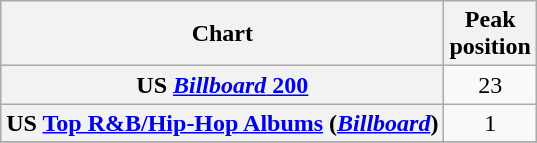<table class="wikitable plainrowheaders sortable" style="text-align:center;" border="1">
<tr>
<th scope="col">Chart</th>
<th scope="col">Peak<br>position</th>
</tr>
<tr>
<th scope="row">US <a href='#'><em>Billboard</em> 200</a></th>
<td>23</td>
</tr>
<tr>
<th scope="row">US <a href='#'>Top R&B/Hip-Hop Albums</a> (<em><a href='#'>Billboard</a></em>)</th>
<td>1</td>
</tr>
<tr>
</tr>
</table>
